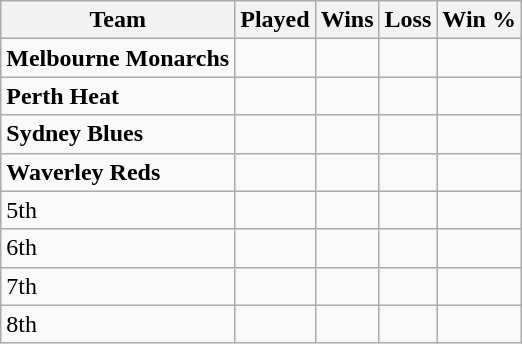<table class="wikitable">
<tr>
<th>Team</th>
<th>Played</th>
<th>Wins</th>
<th>Loss</th>
<th>Win %</th>
</tr>
<tr>
<td><strong>Melbourne Monarchs</strong></td>
<td></td>
<td></td>
<td></td>
<td></td>
</tr>
<tr>
<td><strong>Perth Heat</strong></td>
<td></td>
<td></td>
<td></td>
<td></td>
</tr>
<tr>
<td><strong>Sydney Blues</strong></td>
<td></td>
<td></td>
<td></td>
<td></td>
</tr>
<tr>
<td><strong>Waverley Reds</strong></td>
<td></td>
<td></td>
<td></td>
<td></td>
</tr>
<tr>
<td>5th</td>
<td></td>
<td></td>
<td></td>
<td></td>
</tr>
<tr>
<td>6th</td>
<td></td>
<td></td>
<td></td>
<td></td>
</tr>
<tr>
<td>7th</td>
<td></td>
<td></td>
<td></td>
<td></td>
</tr>
<tr>
<td>8th</td>
<td></td>
<td></td>
<td></td>
<td></td>
</tr>
</table>
